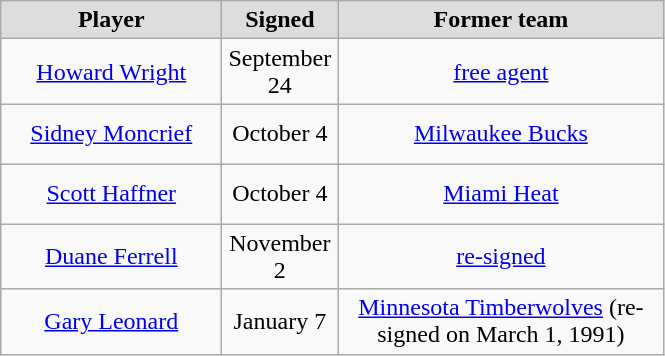<table class="wikitable" style="text-align: center">
<tr align="center" bgcolor="#dddddd">
<td style="width:140px"><strong>Player</strong></td>
<td style="width:70px"><strong>Signed</strong></td>
<td style="width:210px"><strong>Former team</strong></td>
</tr>
<tr style="height:40px">
<td><a href='#'>Howard Wright</a></td>
<td>September 24</td>
<td><a href='#'>free agent</a></td>
</tr>
<tr style="height:40px">
<td><a href='#'>Sidney Moncrief</a></td>
<td>October 4</td>
<td><a href='#'>Milwaukee Bucks</a></td>
</tr>
<tr style="height:40px">
<td><a href='#'>Scott Haffner</a></td>
<td>October 4</td>
<td><a href='#'>Miami Heat</a></td>
</tr>
<tr style="height:40px">
<td><a href='#'>Duane Ferrell</a></td>
<td>November 2</td>
<td><a href='#'>re-signed</a></td>
</tr>
<tr style="height:40px">
<td><a href='#'>Gary Leonard</a></td>
<td>January 7</td>
<td><a href='#'>Minnesota Timberwolves</a> (re-signed on March 1, 1991)</td>
</tr>
</table>
